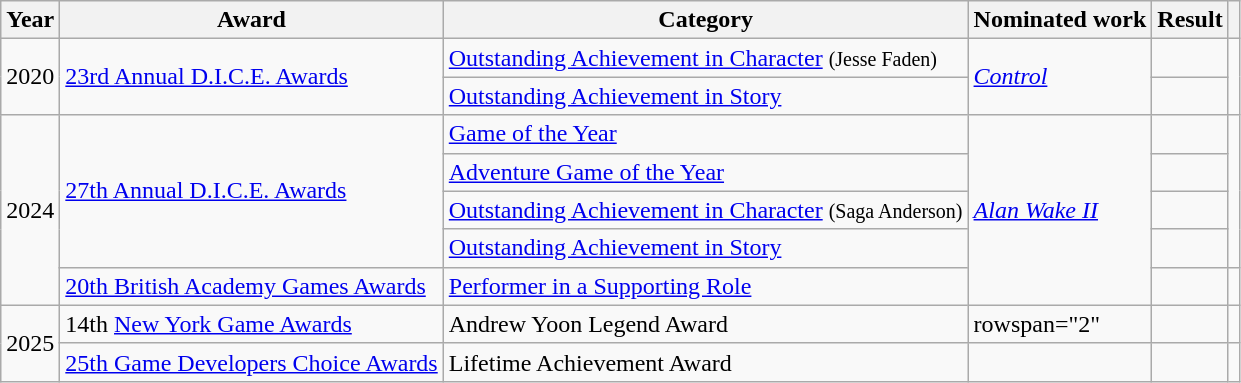<table class=wikitable>
<tr>
<th scope="col">Year</th>
<th scope="col">Award</th>
<th scope="col">Category</th>
<th scope="col">Nominated work</th>
<th scope="col">Result</th>
<th></th>
</tr>
<tr>
<td rowspan="2" style="text-align:center;">2020</td>
<td rowspan="2"><a href='#'>23rd Annual D.I.C.E. Awards</a></td>
<td><a href='#'>Outstanding Achievement in Character</a> <small>(Jesse Faden)</small></td>
<td rowspan="2"><em><a href='#'>Control</a></em></td>
<td></td>
<td rowspan="2" style="text-align:center;"></td>
</tr>
<tr>
<td><a href='#'>Outstanding Achievement in Story</a></td>
<td></td>
</tr>
<tr>
<td rowspan="5" style="text-align:center;">2024</td>
<td rowspan="4"><a href='#'>27th Annual D.I.C.E. Awards</a></td>
<td><a href='#'>Game of the Year</a></td>
<td rowspan="5"><em><a href='#'>Alan Wake II</a></em></td>
<td></td>
<td rowspan="4" style="text-align:center;"></td>
</tr>
<tr>
<td><a href='#'>Adventure Game of the Year</a></td>
<td></td>
</tr>
<tr>
<td><a href='#'>Outstanding Achievement in Character</a> <small>(Saga Anderson)</small></td>
<td></td>
</tr>
<tr>
<td><a href='#'>Outstanding Achievement in Story</a></td>
<td></td>
</tr>
<tr>
<td><a href='#'>20th British Academy Games Awards</a></td>
<td><a href='#'>Performer in a Supporting Role</a></td>
<td></td>
<td style="text-align:center;"></td>
</tr>
<tr>
<td rowspan="2">2025</td>
<td>14th <a href='#'>New York Game Awards</a></td>
<td>Andrew Yoon Legend Award</td>
<td>rowspan="2" </td>
<td></td>
<td style="text-align:center;"></td>
</tr>
<tr>
<td><a href='#'>25th Game Developers Choice Awards</a></td>
<td>Lifetime Achievement Award</td>
<td></td>
<td style="text-align:center;"></td>
</tr>
</table>
